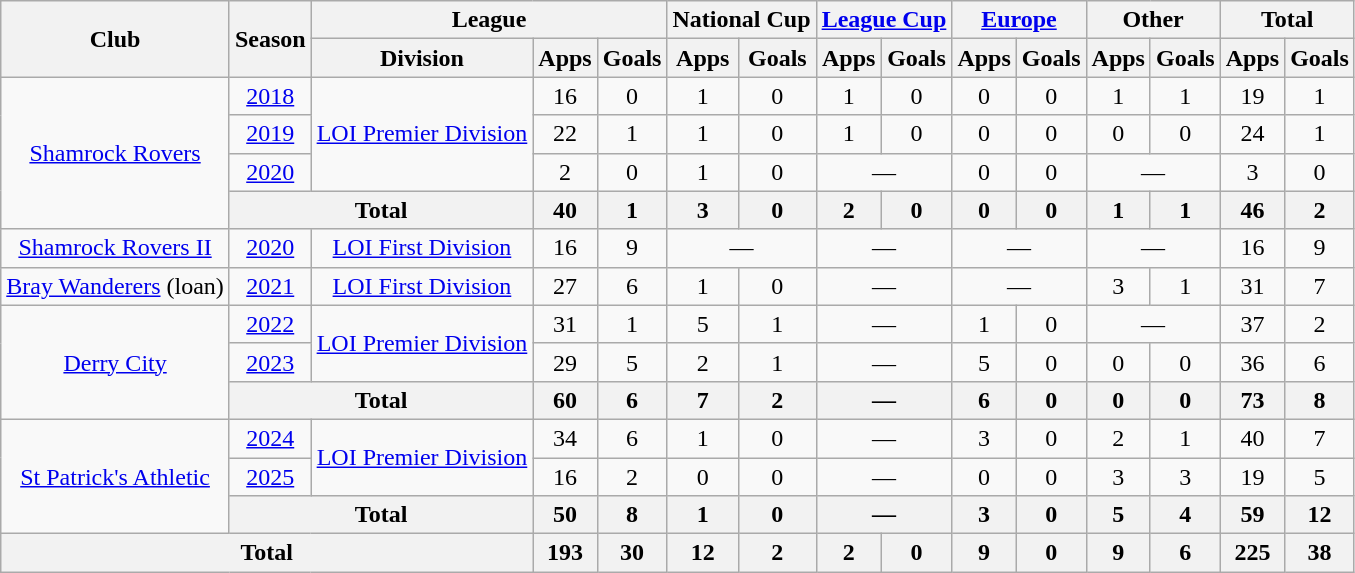<table class=wikitable style="text-align: center">
<tr>
<th rowspan=2>Club</th>
<th rowspan=2>Season</th>
<th colspan=3>League</th>
<th colspan=2>National Cup</th>
<th colspan=2><a href='#'>League Cup</a></th>
<th colspan=2><a href='#'>Europe</a></th>
<th colspan=2>Other</th>
<th colspan=2>Total</th>
</tr>
<tr>
<th>Division</th>
<th>Apps</th>
<th>Goals</th>
<th>Apps</th>
<th>Goals</th>
<th>Apps</th>
<th>Goals</th>
<th>Apps</th>
<th>Goals</th>
<th>Apps</th>
<th>Goals</th>
<th>Apps</th>
<th>Goals</th>
</tr>
<tr>
<td rowspan="4"><a href='#'>Shamrock Rovers</a></td>
<td><a href='#'>2018</a></td>
<td rowspan="3"><a href='#'>LOI Premier Division</a></td>
<td>16</td>
<td>0</td>
<td>1</td>
<td>0</td>
<td>1</td>
<td>0</td>
<td>0</td>
<td>0</td>
<td>1</td>
<td>1</td>
<td>19</td>
<td>1</td>
</tr>
<tr>
<td><a href='#'>2019</a></td>
<td>22</td>
<td>1</td>
<td>1</td>
<td>0</td>
<td>1</td>
<td>0</td>
<td>0</td>
<td>0</td>
<td>0</td>
<td>0</td>
<td>24</td>
<td>1</td>
</tr>
<tr>
<td><a href='#'>2020</a></td>
<td>2</td>
<td>0</td>
<td>1</td>
<td>0</td>
<td colspan="2">—</td>
<td>0</td>
<td>0</td>
<td colspan="2">—</td>
<td>3</td>
<td>0</td>
</tr>
<tr>
<th colspan="2">Total</th>
<th>40</th>
<th>1</th>
<th>3</th>
<th>0</th>
<th>2</th>
<th>0</th>
<th>0</th>
<th>0</th>
<th>1</th>
<th>1</th>
<th>46</th>
<th>2</th>
</tr>
<tr>
<td><a href='#'>Shamrock Rovers II</a></td>
<td><a href='#'>2020</a></td>
<td><a href='#'>LOI First Division</a></td>
<td>16</td>
<td>9</td>
<td colspan="2">—</td>
<td colspan="2">—</td>
<td colspan="2">—</td>
<td colspan="2">—</td>
<td>16</td>
<td>9</td>
</tr>
<tr>
<td><a href='#'>Bray Wanderers</a> (loan)</td>
<td><a href='#'>2021</a></td>
<td><a href='#'>LOI First Division</a></td>
<td>27</td>
<td>6</td>
<td>1</td>
<td>0</td>
<td colspan="2">—</td>
<td colspan="2">—</td>
<td>3</td>
<td>1</td>
<td>31</td>
<td>7</td>
</tr>
<tr>
<td rowspan="3"><a href='#'>Derry City</a></td>
<td><a href='#'>2022</a></td>
<td rowspan="2"><a href='#'>LOI Premier Division</a></td>
<td>31</td>
<td>1</td>
<td>5</td>
<td>1</td>
<td colspan="2">—</td>
<td>1</td>
<td>0</td>
<td colspan="2">—</td>
<td>37</td>
<td>2</td>
</tr>
<tr>
<td><a href='#'>2023</a></td>
<td>29</td>
<td>5</td>
<td>2</td>
<td>1</td>
<td colspan="2">—</td>
<td>5</td>
<td>0</td>
<td>0</td>
<td>0</td>
<td>36</td>
<td>6</td>
</tr>
<tr>
<th colspan="2">Total</th>
<th>60</th>
<th>6</th>
<th>7</th>
<th>2</th>
<th colspan="2">—</th>
<th>6</th>
<th>0</th>
<th>0</th>
<th>0</th>
<th>73</th>
<th>8</th>
</tr>
<tr>
<td rowspan="3"><a href='#'>St Patrick's Athletic</a></td>
<td><a href='#'>2024</a></td>
<td rowspan="2"><a href='#'>LOI Premier Division</a></td>
<td>34</td>
<td>6</td>
<td>1</td>
<td>0</td>
<td colspan="2">—</td>
<td>3</td>
<td>0</td>
<td>2</td>
<td>1</td>
<td>40</td>
<td>7</td>
</tr>
<tr>
<td><a href='#'>2025</a></td>
<td>16</td>
<td>2</td>
<td>0</td>
<td>0</td>
<td colspan="2">—</td>
<td>0</td>
<td>0</td>
<td>3</td>
<td>3</td>
<td>19</td>
<td>5</td>
</tr>
<tr>
<th colspan="2">Total</th>
<th>50</th>
<th>8</th>
<th>1</th>
<th>0</th>
<th colspan="2">—</th>
<th>3</th>
<th>0</th>
<th>5</th>
<th>4</th>
<th>59</th>
<th>12</th>
</tr>
<tr>
<th colspan="3">Total</th>
<th>193</th>
<th>30</th>
<th>12</th>
<th>2</th>
<th>2</th>
<th>0</th>
<th>9</th>
<th>0</th>
<th>9</th>
<th>6</th>
<th>225</th>
<th>38</th>
</tr>
</table>
